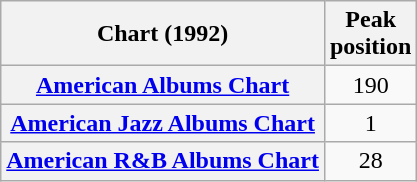<table class="wikitable sortable plainrowheaders">
<tr>
<th scope="col">Chart (1992)</th>
<th scope="col">Peak<br>position</th>
</tr>
<tr>
<th scope="row"><a href='#'>American Albums Chart</a></th>
<td style="text-align:center;">190</td>
</tr>
<tr>
<th scope="row"><a href='#'>American Jazz Albums Chart</a></th>
<td style="text-align:center;">1</td>
</tr>
<tr>
<th scope="row"><a href='#'>American R&B Albums Chart</a></th>
<td style="text-align:center;">28</td>
</tr>
</table>
